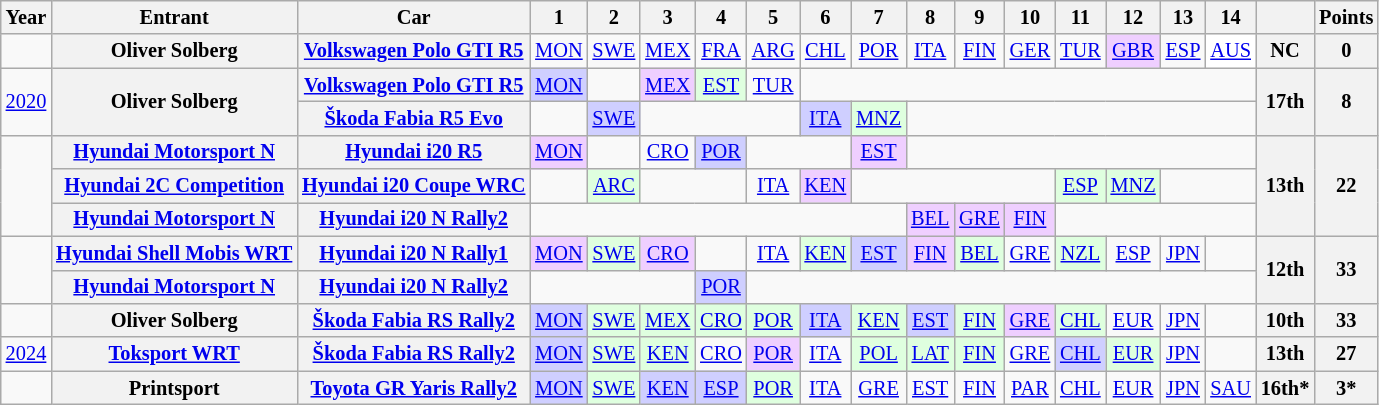<table class="wikitable" style="text-align:center; font-size:85%">
<tr>
<th>Year</th>
<th>Entrant</th>
<th>Car</th>
<th>1</th>
<th>2</th>
<th>3</th>
<th>4</th>
<th>5</th>
<th>6</th>
<th>7</th>
<th>8</th>
<th>9</th>
<th>10</th>
<th>11</th>
<th>12</th>
<th>13</th>
<th>14</th>
<th></th>
<th>Points</th>
</tr>
<tr>
<td></td>
<th nowrap>Oliver Solberg</th>
<th nowrap><a href='#'>Volkswagen Polo GTI R5</a></th>
<td><a href='#'>MON</a></td>
<td><a href='#'>SWE</a></td>
<td><a href='#'>MEX</a></td>
<td><a href='#'>FRA</a></td>
<td><a href='#'>ARG</a></td>
<td><a href='#'>CHL</a></td>
<td><a href='#'>POR</a></td>
<td><a href='#'>ITA</a></td>
<td><a href='#'>FIN</a></td>
<td><a href='#'>GER</a></td>
<td><a href='#'>TUR</a></td>
<td style="background:#efcfff"><a href='#'>GBR</a><br></td>
<td><a href='#'>ESP</a></td>
<td style="background:white"><a href='#'>AUS</a><br></td>
<th>NC</th>
<th>0</th>
</tr>
<tr>
<td rowspan="2"><a href='#'>2020</a></td>
<th rowspan="2" nowrap>Oliver Solberg</th>
<th nowrap><a href='#'>Volkswagen Polo GTI R5</a></th>
<td style="background:#CFCFFF"><a href='#'>MON</a><br></td>
<td></td>
<td style="background:#efcfff"><a href='#'>MEX</a><br></td>
<td style="background:#DFFFDF"><a href='#'>EST</a><br></td>
<td><a href='#'>TUR</a></td>
<td colspan=9></td>
<th rowspan="2">17th</th>
<th rowspan="2">8</th>
</tr>
<tr>
<th nowrap><a href='#'>Škoda Fabia R5 Evo</a></th>
<td></td>
<td style="background:#CFCFFF"><a href='#'>SWE</a><br></td>
<td colspan=3></td>
<td style="background:#CFCFFF"><a href='#'>ITA</a><br></td>
<td style="background:#DFFFDF"><a href='#'>MNZ</a><br></td>
<td colspan=7></td>
</tr>
<tr>
<td rowspan="3"></td>
<th nowrap><a href='#'>Hyundai Motorsport N</a></th>
<th nowrap><a href='#'>Hyundai i20 R5</a></th>
<td style="background:#efcfff"><a href='#'>MON</a><br></td>
<td></td>
<td><a href='#'>CRO</a></td>
<td style="background:#CFCFFF"><a href='#'>POR</a><br></td>
<td colspan=2></td>
<td style="background:#EFCFFF"><a href='#'>EST</a><br></td>
<td colspan=7></td>
<th rowspan="3">13th</th>
<th rowspan="3">22</th>
</tr>
<tr>
<th nowrap><a href='#'>Hyundai 2C Competition</a></th>
<th nowrap><a href='#'>Hyundai i20 Coupe WRC</a></th>
<td></td>
<td style="background:#DFFFDF"><a href='#'>ARC</a><br></td>
<td colspan=2></td>
<td><a href='#'>ITA</a><br></td>
<td style="background:#efcfff"><a href='#'>KEN</a><br></td>
<td colspan=4></td>
<td style="background:#DFFFDF"><a href='#'>ESP</a><br></td>
<td style="background:#DFFFDF"><a href='#'>MNZ</a><br> </td>
<td colspan=2></td>
</tr>
<tr>
<th nowrap><a href='#'>Hyundai Motorsport N</a></th>
<th nowrap><a href='#'>Hyundai i20 N Rally2</a></th>
<td colspan=7></td>
<td style="background:#EFCFFF;"><a href='#'>BEL</a><br></td>
<td style="background:#EFCFFF;"><a href='#'>GRE</a><br></td>
<td style="background:#EFCFFF;"><a href='#'>FIN</a><br></td>
<td colspan=4></td>
</tr>
<tr>
<td rowspan="2"></td>
<th nowrap><a href='#'>Hyundai Shell Mobis WRT</a></th>
<th nowrap><a href='#'>Hyundai i20 N Rally1</a></th>
<td style="background:#EFCFFF;"><a href='#'>MON</a><br></td>
<td style="background:#DFFFDF;"><a href='#'>SWE</a><br></td>
<td style="background:#EFCFFF;"><a href='#'>CRO</a><br></td>
<td></td>
<td><a href='#'>ITA</a></td>
<td style="background:#DFFFDF;"><a href='#'>KEN</a><br></td>
<td style="background:#CFCFFF"><a href='#'>EST</a><br></td>
<td style="background:#EFCFFF;"><a href='#'>FIN</a><br></td>
<td style="background:#DFFFDF;"><a href='#'>BEL</a><br></td>
<td><a href='#'>GRE</a></td>
<td style="background:#DFFFDF;"><a href='#'>NZL</a><br></td>
<td><a href='#'>ESP</a></td>
<td><a href='#'>JPN</a></td>
<td></td>
<th rowspan="2">12th</th>
<th rowspan="2">33</th>
</tr>
<tr>
<th nowrap><a href='#'>Hyundai Motorsport N</a></th>
<th nowrap><a href='#'>Hyundai i20 N Rally2</a></th>
<td colspan=3></td>
<td style="background:#CFCFFF"><a href='#'>POR</a><br></td>
<td colspan=10></td>
</tr>
<tr>
<td></td>
<th nowrap>Oliver Solberg</th>
<th nowrap><a href='#'>Škoda Fabia RS Rally2</a></th>
<td style="background:#CFCFFF"><a href='#'>MON</a><br></td>
<td style="background:#DFFFDF"><a href='#'>SWE</a><br></td>
<td style="background:#DFFFDF"><a href='#'>MEX</a><br></td>
<td style="background:#DFFFDF"><a href='#'>CRO</a><br></td>
<td style="background:#DFFFDF"><a href='#'>POR</a><br></td>
<td style="background:#CFCFFF"><a href='#'>ITA</a> <br></td>
<td style="background:#DFFFDF"><a href='#'>KEN</a><br></td>
<td style="background:#CFCFFF"><a href='#'>EST</a><br></td>
<td style="background:#DFFFDF"><a href='#'>FIN</a><br></td>
<td style="background:#EFCFFF;"><a href='#'>GRE</a><br></td>
<td style="background:#DFFFDF"><a href='#'>CHL</a><br></td>
<td><a href='#'>EUR</a></td>
<td><a href='#'>JPN</a></td>
<td></td>
<th>10th</th>
<th>33</th>
</tr>
<tr>
<td><a href='#'>2024</a></td>
<th nowrap><a href='#'>Toksport WRT</a></th>
<th nowrap><a href='#'>Škoda Fabia RS Rally2</a></th>
<td style="background:#CFCFFF;"><a href='#'>MON</a><br></td>
<td style="background:#DFFFDF;"><a href='#'>SWE</a><br></td>
<td style="background:#DFFFDF;"><a href='#'>KEN</a><br></td>
<td><a href='#'>CRO</a></td>
<td style="background:#EFCFFF;"><a href='#'>POR</a><br></td>
<td><a href='#'>ITA</a><br></td>
<td style="background:#DFFFDF;"><a href='#'>POL</a><br></td>
<td style="background:#DFFFDF;"><a href='#'>LAT</a><br></td>
<td style="background:#DFFFDF;"><a href='#'>FIN</a><br></td>
<td><a href='#'>GRE</a></td>
<td style="background:#CFCFFF"><a href='#'>CHL</a><br></td>
<td style="background:#DFFFDF;"><a href='#'>EUR</a><br></td>
<td><a href='#'>JPN</a></td>
<td></td>
<th style="background:#;">13th</th>
<th style="background:#;">27</th>
</tr>
<tr>
<td></td>
<th nowrap>Printsport</th>
<th nowrap><a href='#'>Toyota GR Yaris Rally2</a></th>
<td style="background:#CFCFFF;"><a href='#'>MON</a><br></td>
<td style="background:#DFFFDF;"><a href='#'>SWE</a><br></td>
<td style="background:#CFCFFF;"><a href='#'>KEN</a><br></td>
<td style="background:#CFCFFF;"><a href='#'>ESP</a><br></td>
<td style="background:#DFFFDF;"><a href='#'>POR</a><br></td>
<td><a href='#'>ITA</a></td>
<td><a href='#'>GRE</a></td>
<td><a href='#'>EST</a></td>
<td><a href='#'>FIN</a></td>
<td><a href='#'>PAR</a></td>
<td><a href='#'>CHL</a></td>
<td><a href='#'>EUR</a></td>
<td><a href='#'>JPN</a></td>
<td><a href='#'>SAU</a></td>
<th>16th*</th>
<th>3*</th>
</tr>
</table>
